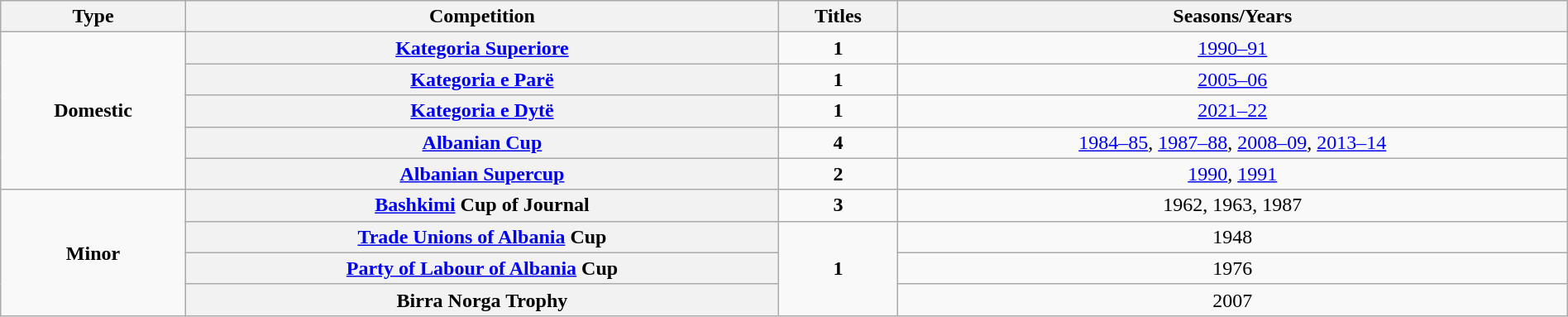<table class="wikitable" width=100% style="text-align: center;font-size:100%;">
<tr>
<th scope=col>Type</th>
<th scope=col>Competition</th>
<th scope=col>Titles</th>
<th scope=col>Seasons/Years</th>
</tr>
<tr>
<td rowspan="5"><strong>Domestic</strong></td>
<th scope=col><a href='#'>Kategoria Superiore</a></th>
<td style="text-align:center"><strong>1</strong></td>
<td><a href='#'>1990–91</a></td>
</tr>
<tr>
<th scope=col><a href='#'>Kategoria e Parë</a></th>
<td style="text-align:center"><strong>1</strong></td>
<td><a href='#'>2005–06</a></td>
</tr>
<tr>
<th scope=col><a href='#'>Kategoria e Dytë</a></th>
<td style="text-align:center"><strong>1</strong></td>
<td><a href='#'>2021–22</a></td>
</tr>
<tr>
<th scope=col><a href='#'>Albanian Cup</a></th>
<td style="text-align:center"><strong>4</strong></td>
<td><a href='#'>1984–85</a>, <a href='#'>1987–88</a>, <a href='#'>2008–09</a>, <a href='#'>2013–14</a></td>
</tr>
<tr>
<th scope=col><a href='#'>Albanian Supercup</a></th>
<td style="text-align:center"><strong>2</strong></td>
<td><a href='#'>1990</a>, <a href='#'>1991</a></td>
</tr>
<tr>
<td rowspan="4"><strong>Minor</strong></td>
<th scope=col><a href='#'>Bashkimi</a> Cup of Journal</th>
<td style="text-align:center"><strong>3</strong></td>
<td>1962, 1963, 1987</td>
</tr>
<tr>
<th scope=col><a href='#'>Trade Unions of Albania</a> Cup</th>
<td rowspan="3"><strong>1</strong></td>
<td>1948</td>
</tr>
<tr>
<th scope=col><a href='#'>Party of Labour of Albania</a> Cup</th>
<td>1976</td>
</tr>
<tr>
<th scope=col>Birra Norga Trophy</th>
<td>2007</td>
</tr>
</table>
